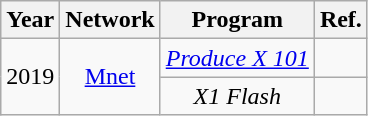<table class="wikitable plainrowheaders" style="text-align:center;">
<tr>
<th>Year</th>
<th>Network</th>
<th>Program</th>
<th>Ref.</th>
</tr>
<tr>
<td rowspan="2">2019</td>
<td rowspan="2"><a href='#'>Mnet</a></td>
<td><em><a href='#'>Produce X 101</a></em></td>
<td></td>
</tr>
<tr>
<td><em>X1 Flash</em></td>
<td></td>
</tr>
</table>
